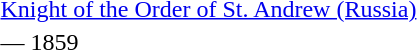<table>
<tr>
<td rowspan=2 style="width:60px; vertical-align:top;"></td>
<td><a href='#'>Knight of the Order of St. Andrew (Russia)</a></td>
</tr>
<tr>
<td>— 1859</td>
</tr>
</table>
